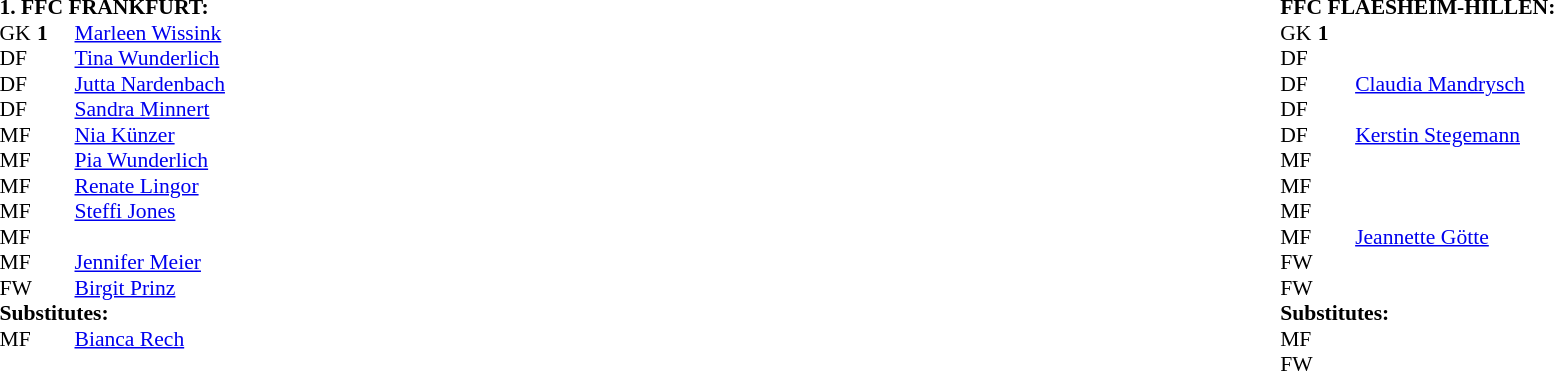<table width="100%">
<tr>
<td valign="top" width="50%"><br><table style="font-size: 90%" cellspacing="0" cellpadding="0">
<tr>
<td colspan="4"><strong>1. FFC FRANKFURT:</strong></td>
</tr>
<tr>
<th width="25"></th>
<th width="25"></th>
</tr>
<tr>
<td>GK</td>
<td><strong>1</strong></td>
<td> <a href='#'>Marleen Wissink</a></td>
</tr>
<tr>
<td>DF</td>
<td><strong></strong></td>
<td> <a href='#'>Tina Wunderlich</a></td>
</tr>
<tr>
<td>DF</td>
<td><strong></strong></td>
<td> <a href='#'>Jutta Nardenbach</a></td>
</tr>
<tr>
<td>DF</td>
<td><strong></strong></td>
<td> <a href='#'>Sandra Minnert</a></td>
</tr>
<tr>
<td>MF</td>
<td><strong></strong></td>
<td> <a href='#'>Nia Künzer</a></td>
</tr>
<tr>
<td>MF</td>
<td><strong></strong></td>
<td> <a href='#'>Pia Wunderlich</a></td>
</tr>
<tr>
<td>MF</td>
<td><strong></strong></td>
<td> <a href='#'>Renate Lingor</a></td>
</tr>
<tr>
<td>MF</td>
<td><strong></strong></td>
<td> <a href='#'>Steffi Jones</a></td>
</tr>
<tr>
<td>MF</td>
<td><strong></strong></td>
<td> </td>
<td></td>
<td></td>
</tr>
<tr>
<td>MF</td>
<td><strong></strong></td>
<td> <a href='#'>Jennifer Meier</a></td>
</tr>
<tr>
<td>FW</td>
<td><strong></strong></td>
<td> <a href='#'>Birgit Prinz</a></td>
</tr>
<tr>
<td colspan=3><strong>Substitutes:</strong></td>
</tr>
<tr>
<td>MF</td>
<td><strong></strong></td>
<td> <a href='#'>Bianca Rech</a></td>
<td></td>
<td></td>
</tr>
</table>
</td>
<td></td>
<td valign="top" width="50%"><br><table style="font-size: 90%" cellspacing="0" cellpadding="0" align="center">
<tr>
<td colspan="4"><strong>FFC FLAESHEIM-HILLEN:</strong></td>
</tr>
<tr>
<th width="25"></th>
<th width="25"></th>
</tr>
<tr>
<td>GK</td>
<td><strong>1</strong></td>
<td> </td>
</tr>
<tr>
<td>DF</td>
<td><strong></strong></td>
<td> </td>
</tr>
<tr>
<td>DF</td>
<td><strong></strong></td>
<td> <a href='#'>Claudia Mandrysch</a></td>
</tr>
<tr>
<td>DF</td>
<td><strong></strong></td>
<td> </td>
</tr>
<tr>
<td>DF</td>
<td><strong></strong></td>
<td> <a href='#'>Kerstin Stegemann</a></td>
</tr>
<tr>
<td>MF</td>
<td><strong></strong></td>
<td> </td>
</tr>
<tr>
<td>MF</td>
<td><strong></strong></td>
<td> </td>
</tr>
<tr>
<td>MF</td>
<td><strong></strong></td>
<td> </td>
</tr>
<tr>
<td>MF</td>
<td><strong></strong></td>
<td> <a href='#'>Jeannette Götte</a></td>
<td></td>
<td></td>
</tr>
<tr>
<td>FW</td>
<td><strong></strong></td>
<td> </td>
</tr>
<tr>
<td>FW</td>
<td><strong></strong></td>
<td> </td>
<td></td>
<td></td>
</tr>
<tr>
<td colspan=3><strong>Substitutes:</strong></td>
</tr>
<tr>
<td>MF</td>
<td><strong></strong></td>
<td> </td>
<td></td>
<td></td>
</tr>
<tr>
<td>FW</td>
<td><strong></strong></td>
<td> </td>
<td></td>
<td></td>
</tr>
</table>
</td>
</tr>
</table>
